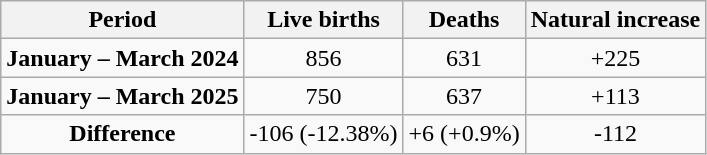<table class="wikitable"  style="text-align:center;">
<tr>
<th>Period</th>
<th>Live births</th>
<th>Deaths</th>
<th>Natural increase</th>
</tr>
<tr>
<td><strong>January – March 2024</strong></td>
<td>856</td>
<td>631</td>
<td>+225</td>
</tr>
<tr>
<td><strong>January – March 2025</strong></td>
<td>750</td>
<td>637</td>
<td>+113</td>
</tr>
<tr>
<td><strong>Difference</strong></td>
<td> -106 (-12.38%)</td>
<td> +6 (+0.9%)</td>
<td> -112</td>
</tr>
</table>
